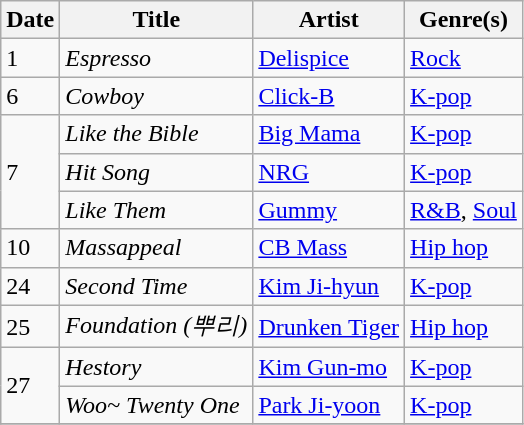<table class="wikitable" style="text-align: left;">
<tr>
<th>Date</th>
<th>Title</th>
<th>Artist</th>
<th>Genre(s)</th>
</tr>
<tr>
<td rowspan="1">1</td>
<td><em>Espresso</em></td>
<td><a href='#'>Delispice</a></td>
<td><a href='#'>Rock</a></td>
</tr>
<tr>
<td>6</td>
<td><em>Cowboy</em></td>
<td><a href='#'>Click-B</a></td>
<td><a href='#'>K-pop</a></td>
</tr>
<tr>
<td rowspan="3">7</td>
<td><em>Like the Bible</em></td>
<td><a href='#'>Big Mama</a></td>
<td><a href='#'>K-pop</a></td>
</tr>
<tr>
<td><em>Hit Song</em></td>
<td><a href='#'>NRG</a></td>
<td><a href='#'>K-pop</a></td>
</tr>
<tr>
<td><em>Like Them</em></td>
<td><a href='#'>Gummy</a></td>
<td><a href='#'>R&B</a>, <a href='#'>Soul</a></td>
</tr>
<tr>
<td rowspan="1">10</td>
<td><em>Massappeal</em></td>
<td><a href='#'>CB Mass</a></td>
<td><a href='#'>Hip hop</a></td>
</tr>
<tr>
<td>24</td>
<td><em>Second Time</em></td>
<td><a href='#'>Kim Ji-hyun</a></td>
<td><a href='#'>K-pop</a></td>
</tr>
<tr>
<td>25</td>
<td><em>Foundation (뿌리)</em></td>
<td><a href='#'>Drunken Tiger</a></td>
<td><a href='#'>Hip hop</a></td>
</tr>
<tr>
<td rowspan="2">27</td>
<td><em>Hestory</em></td>
<td><a href='#'>Kim Gun-mo</a></td>
<td><a href='#'>K-pop</a></td>
</tr>
<tr>
<td><em>Woo~ Twenty One</em></td>
<td><a href='#'>Park Ji-yoon</a></td>
<td><a href='#'>K-pop</a></td>
</tr>
<tr>
</tr>
</table>
